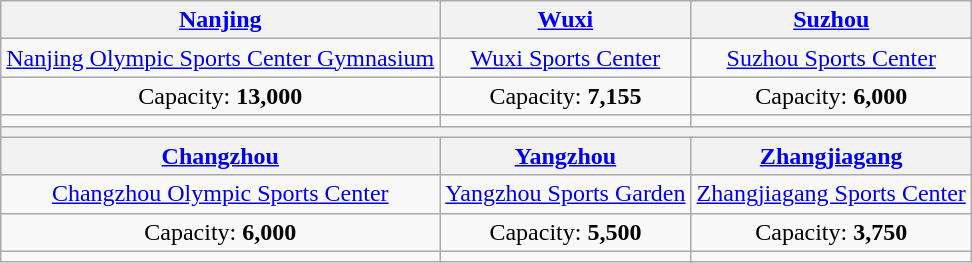<table class="wikitable" style="text-align: center;">
<tr>
<th colspan="2"><a href='#'>Nanjing</a></th>
<th colspan="2"><a href='#'>Wuxi</a></th>
<th colspan="2"><a href='#'>Suzhou</a></th>
</tr>
<tr>
<td colspan="2"><a href='#'>Nanjing Olympic Sports Center Gymnasium</a></td>
<td colspan="2"><a href='#'>Wuxi Sports Center</a></td>
<td colspan="2"><a href='#'>Suzhou Sports Center</a></td>
</tr>
<tr>
<td colspan="2">Capacity: <strong>13,000</strong></td>
<td colspan="2">Capacity: <strong>7,155</strong></td>
<td colspan="2">Capacity: <strong>6,000</strong></td>
</tr>
<tr>
<td colspan="2"></td>
<td colspan="2"></td>
<td colspan="2"></td>
</tr>
<tr>
<th rowspan=1 colspan=8></th>
</tr>
<tr>
<th colspan="2"><a href='#'>Changzhou</a></th>
<th colspan="2"><a href='#'>Yangzhou</a></th>
<th colspan="2"><a href='#'>Zhangjiagang</a></th>
</tr>
<tr>
<td colspan="2"><a href='#'>Changzhou Olympic Sports Center</a></td>
<td colspan="2"><a href='#'>Yangzhou Sports Garden</a></td>
<td colspan="2"><a href='#'>Zhangjiagang Sports Center</a></td>
</tr>
<tr>
<td colspan="2">Capacity: <strong>6,000</strong></td>
<td colspan="2">Capacity: <strong>5,500</strong></td>
<td colspan="2">Capacity: <strong>3,750</strong></td>
</tr>
<tr>
<td colspan="2"></td>
<td colspan="2"></td>
<td colspan="2"></td>
</tr>
</table>
